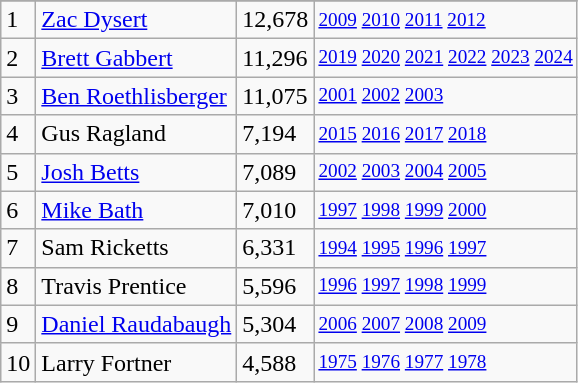<table class="wikitable">
<tr>
</tr>
<tr>
<td>1</td>
<td><a href='#'>Zac Dysert</a></td>
<td><abbr>12,678</abbr></td>
<td style="font-size:80%;"><a href='#'>2009</a> <a href='#'>2010</a> <a href='#'>2011</a> <a href='#'>2012</a></td>
</tr>
<tr>
<td>2</td>
<td><a href='#'>Brett Gabbert</a></td>
<td><abbr>11,296</abbr></td>
<td style="font-size:80%;"><a href='#'>2019</a> <a href='#'>2020</a> <a href='#'>2021</a> <a href='#'>2022</a> <a href='#'>2023</a> <a href='#'>2024</a></td>
</tr>
<tr>
<td>3</td>
<td><a href='#'>Ben Roethlisberger</a></td>
<td><abbr>11,075</abbr></td>
<td style="font-size:80%;"><a href='#'>2001</a> <a href='#'>2002</a> <a href='#'>2003</a></td>
</tr>
<tr>
<td>4</td>
<td>Gus Ragland</td>
<td><abbr>7,194</abbr></td>
<td style="font-size:80%;"><a href='#'>2015</a> <a href='#'>2016</a> <a href='#'>2017</a> <a href='#'>2018</a></td>
</tr>
<tr>
<td>5</td>
<td><a href='#'>Josh Betts</a></td>
<td><abbr>7,089</abbr></td>
<td style="font-size:80%;"><a href='#'>2002</a> <a href='#'>2003</a> <a href='#'>2004</a> <a href='#'>2005</a></td>
</tr>
<tr>
<td>6</td>
<td><a href='#'>Mike Bath</a></td>
<td><abbr>7,010</abbr></td>
<td style="font-size:80%;"><a href='#'>1997</a> <a href='#'>1998</a> <a href='#'>1999</a> <a href='#'>2000</a></td>
</tr>
<tr>
<td>7</td>
<td>Sam Ricketts</td>
<td><abbr>6,331</abbr></td>
<td style="font-size:80%;"><a href='#'>1994</a> <a href='#'>1995</a> <a href='#'>1996</a> <a href='#'>1997</a></td>
</tr>
<tr>
<td>8</td>
<td>Travis Prentice</td>
<td><abbr>5,596</abbr></td>
<td style="font-size:80%;"><a href='#'>1996</a> <a href='#'>1997</a> <a href='#'>1998</a> <a href='#'>1999</a></td>
</tr>
<tr>
<td>9</td>
<td><a href='#'>Daniel Raudabaugh</a></td>
<td><abbr>5,304</abbr></td>
<td style="font-size:80%;"><a href='#'>2006</a> <a href='#'>2007</a> <a href='#'>2008</a> <a href='#'>2009</a></td>
</tr>
<tr>
<td>10</td>
<td>Larry Fortner</td>
<td><abbr>4,588</abbr></td>
<td style="font-size:80%;"><a href='#'>1975</a> <a href='#'>1976</a> <a href='#'>1977</a> <a href='#'>1978</a></td>
</tr>
</table>
